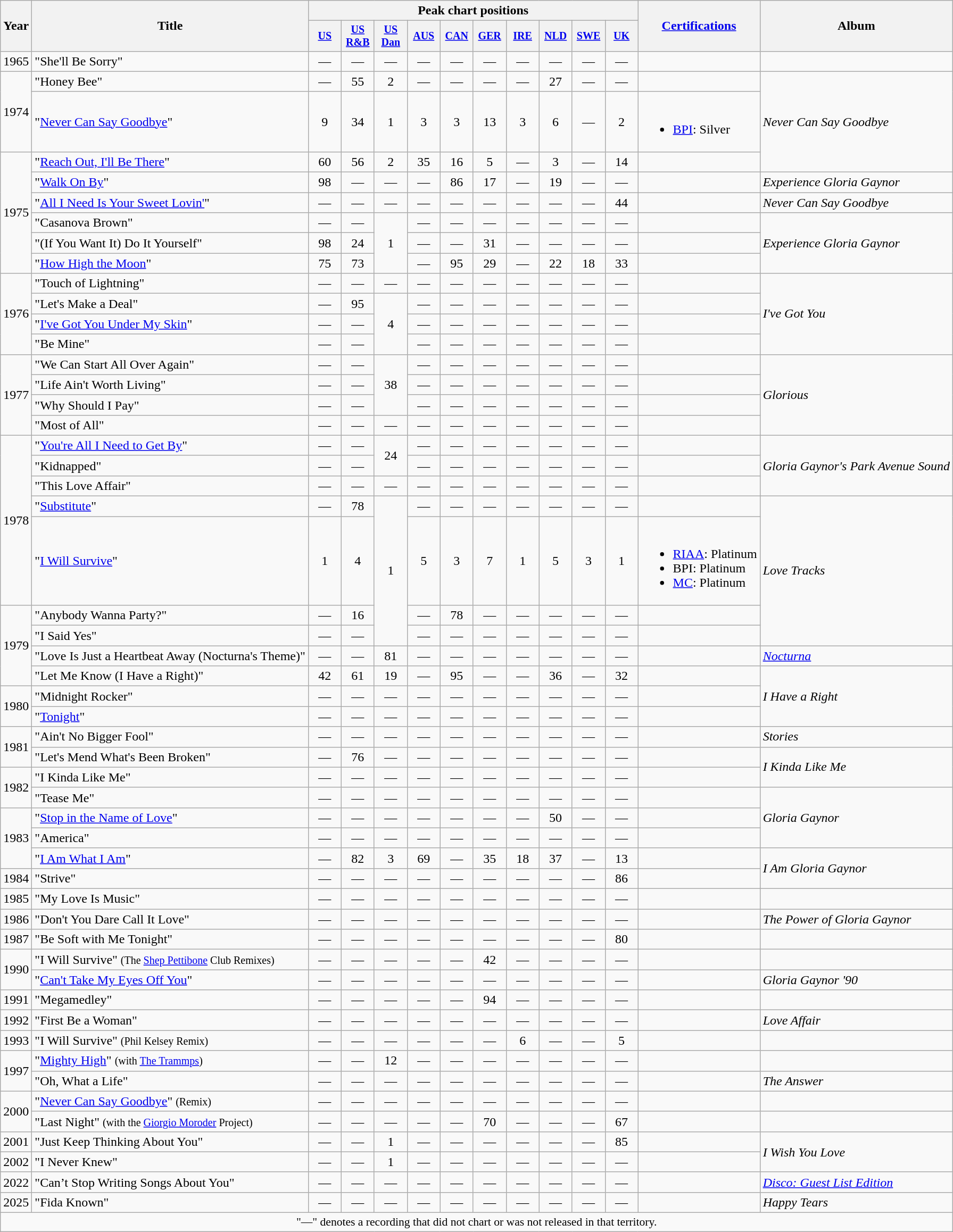<table class="wikitable" style="text-align:center;">
<tr>
<th rowspan="2">Year</th>
<th rowspan="2">Title</th>
<th colspan="10">Peak chart positions</th>
<th rowspan="2"><a href='#'>Certifications</a></th>
<th rowspan="2">Album</th>
</tr>
<tr style="font-size:smaller;">
<th width="35"><a href='#'>US</a><br></th>
<th width="35"><a href='#'>US<br>R&B</a><br></th>
<th width="35"><a href='#'>US<br>Dan</a><br></th>
<th width="35"><a href='#'>AUS</a><br></th>
<th width="35"><a href='#'>CAN</a><br></th>
<th width="35"><a href='#'>GER</a><br></th>
<th width="35"><a href='#'>IRE</a><br></th>
<th width="35"><a href='#'>NLD</a><br></th>
<th width="35"><a href='#'>SWE</a><br></th>
<th width="35"><a href='#'>UK</a><br></th>
</tr>
<tr>
<td>1965</td>
<td align="left">"She'll Be Sorry"</td>
<td>—</td>
<td>—</td>
<td>—</td>
<td>—</td>
<td>—</td>
<td>—</td>
<td>—</td>
<td>—</td>
<td>—</td>
<td>—</td>
<td align=left></td>
<td></td>
</tr>
<tr>
<td rowspan="2">1974</td>
<td align="left">"Honey Bee"</td>
<td>—</td>
<td>55</td>
<td>2</td>
<td>—</td>
<td>—</td>
<td>—</td>
<td>—</td>
<td>27</td>
<td>—</td>
<td>—</td>
<td align=left></td>
<td align="left" rowspan="3"><em>Never Can Say Goodbye</em></td>
</tr>
<tr>
<td align="left">"<a href='#'>Never Can Say Goodbye</a>"</td>
<td>9</td>
<td>34</td>
<td>1</td>
<td>3</td>
<td>3</td>
<td>13</td>
<td>3</td>
<td>6</td>
<td>—</td>
<td>2</td>
<td align=left><br><ul><li><a href='#'>BPI</a>: Silver</li></ul></td>
</tr>
<tr>
<td rowspan="6">1975</td>
<td align="left">"<a href='#'>Reach Out, I'll Be There</a>"</td>
<td>60</td>
<td>56</td>
<td>2</td>
<td>35</td>
<td>16</td>
<td>5</td>
<td>—</td>
<td>3</td>
<td>—</td>
<td>14</td>
<td align=left></td>
</tr>
<tr>
<td align="left">"<a href='#'>Walk On By</a>"</td>
<td>98</td>
<td>—</td>
<td>—</td>
<td>—</td>
<td>86</td>
<td>17</td>
<td>—</td>
<td>19</td>
<td>—</td>
<td>—</td>
<td align=left></td>
<td align="left"><em>Experience Gloria Gaynor</em></td>
</tr>
<tr>
<td align="left">"<a href='#'>All I Need Is Your Sweet Lovin'</a>"</td>
<td>—</td>
<td>—</td>
<td>—</td>
<td>—</td>
<td>—</td>
<td>—</td>
<td>—</td>
<td>—</td>
<td>—</td>
<td>44</td>
<td align=left></td>
<td align="left"><em>Never Can Say Goodbye</em></td>
</tr>
<tr>
<td align="left">"Casanova Brown"</td>
<td>—</td>
<td>—</td>
<td rowspan="3">1</td>
<td>—</td>
<td>—</td>
<td>—</td>
<td>—</td>
<td>—</td>
<td>—</td>
<td>—</td>
<td align=left></td>
<td align="left" rowspan="3"><em>Experience Gloria Gaynor</em></td>
</tr>
<tr>
<td align="left">"(If You Want It) Do It Yourself"</td>
<td>98</td>
<td>24</td>
<td>—</td>
<td>—</td>
<td>31</td>
<td>—</td>
<td>—</td>
<td>—</td>
<td>—</td>
<td align=left></td>
</tr>
<tr>
<td align="left">"<a href='#'>How High the Moon</a>"</td>
<td>75</td>
<td>73</td>
<td>—</td>
<td>95</td>
<td>29</td>
<td>—</td>
<td>22</td>
<td>18</td>
<td>33</td>
<td align=left></td>
</tr>
<tr>
<td rowspan="4">1976</td>
<td align="left">"Touch of Lightning"</td>
<td>—</td>
<td>—</td>
<td>—</td>
<td>—</td>
<td>—</td>
<td>—</td>
<td>—</td>
<td>—</td>
<td>—</td>
<td>—</td>
<td align=left></td>
<td align="left" rowspan="4"><em>I've Got You</em></td>
</tr>
<tr>
<td align="left">"Let's Make a Deal"</td>
<td>—</td>
<td>95</td>
<td rowspan="3">4</td>
<td>—</td>
<td>—</td>
<td>—</td>
<td>—</td>
<td>—</td>
<td>—</td>
<td>—</td>
<td align=left></td>
</tr>
<tr>
<td align="left">"<a href='#'>I've Got You Under My Skin</a>"</td>
<td>—</td>
<td>—</td>
<td>—</td>
<td>—</td>
<td>—</td>
<td>—</td>
<td>—</td>
<td>—</td>
<td>—</td>
<td align=left></td>
</tr>
<tr>
<td align="left">"Be Mine"</td>
<td>—</td>
<td>—</td>
<td>—</td>
<td>—</td>
<td>—</td>
<td>—</td>
<td>—</td>
<td>—</td>
<td>—</td>
<td align=left></td>
</tr>
<tr>
<td rowspan="4">1977</td>
<td align="left">"We Can Start All Over Again"</td>
<td>—</td>
<td>—</td>
<td rowspan="3">38</td>
<td>—</td>
<td>—</td>
<td>—</td>
<td>—</td>
<td>—</td>
<td>—</td>
<td>—</td>
<td align=left></td>
<td align="left" rowspan="4"><em>Glorious</em></td>
</tr>
<tr>
<td align="left">"Life Ain't Worth Living"</td>
<td>—</td>
<td>—</td>
<td>—</td>
<td>—</td>
<td>—</td>
<td>—</td>
<td>—</td>
<td>—</td>
<td>—</td>
<td align=left></td>
</tr>
<tr>
<td align="left">"Why Should I Pay"</td>
<td>—</td>
<td>—</td>
<td>—</td>
<td>—</td>
<td>—</td>
<td>—</td>
<td>—</td>
<td>—</td>
<td>—</td>
<td align=left></td>
</tr>
<tr>
<td align="left">"Most of All"</td>
<td>—</td>
<td>—</td>
<td>—</td>
<td>—</td>
<td>—</td>
<td>—</td>
<td>—</td>
<td>—</td>
<td>—</td>
<td>—</td>
<td align=left></td>
</tr>
<tr>
<td rowspan="5">1978</td>
<td align="left">"<a href='#'>You're All I Need to Get By</a>"</td>
<td>—</td>
<td>—</td>
<td rowspan="2">24</td>
<td>—</td>
<td>—</td>
<td>—</td>
<td>—</td>
<td>—</td>
<td>—</td>
<td>—</td>
<td align=left></td>
<td align="left" rowspan="3"><em>Gloria Gaynor's Park Avenue Sound</em></td>
</tr>
<tr>
<td align="left">"Kidnapped"</td>
<td>—</td>
<td>—</td>
<td>—</td>
<td>—</td>
<td>—</td>
<td>—</td>
<td>—</td>
<td>—</td>
<td>—</td>
<td align=left></td>
</tr>
<tr>
<td align="left">"This Love Affair"</td>
<td>—</td>
<td>—</td>
<td>—</td>
<td>—</td>
<td>—</td>
<td>—</td>
<td>—</td>
<td>—</td>
<td>—</td>
<td>—</td>
<td align=left></td>
</tr>
<tr>
<td align="left">"<a href='#'>Substitute</a>"</td>
<td>—</td>
<td>78</td>
<td rowspan="4">1</td>
<td>—</td>
<td>—</td>
<td>—</td>
<td>—</td>
<td>—</td>
<td>—</td>
<td>—</td>
<td align=left></td>
<td align="left" rowspan="4"><em>Love Tracks</em></td>
</tr>
<tr>
<td align="left">"<a href='#'>I Will Survive</a>"</td>
<td>1</td>
<td>4</td>
<td>5</td>
<td>3</td>
<td>7</td>
<td>1</td>
<td>5</td>
<td>3</td>
<td>1</td>
<td align=left><br><ul><li><a href='#'>RIAA</a>: Platinum</li><li>BPI: Platinum</li><li><a href='#'>MC</a>: Platinum</li></ul></td>
</tr>
<tr>
<td rowspan="4">1979</td>
<td align="left">"Anybody Wanna Party?"</td>
<td>—</td>
<td>16</td>
<td>—</td>
<td>78</td>
<td>—</td>
<td>—</td>
<td>—</td>
<td>—</td>
<td>—</td>
<td align=left></td>
</tr>
<tr>
<td align="left">"I Said Yes"</td>
<td>—</td>
<td>—</td>
<td>—</td>
<td>—</td>
<td>—</td>
<td>—</td>
<td>—</td>
<td>—</td>
<td>—</td>
<td align=left></td>
</tr>
<tr>
<td align="left">"Love Is Just a Heartbeat Away (Nocturna's Theme)"</td>
<td>—</td>
<td>—</td>
<td>81</td>
<td>—</td>
<td>—</td>
<td>—</td>
<td>—</td>
<td>—</td>
<td>—</td>
<td>—</td>
<td align=left></td>
<td align="left"><em><a href='#'>Nocturna</a></em></td>
</tr>
<tr>
<td align="left">"Let Me Know (I Have a Right)"</td>
<td>42</td>
<td>61</td>
<td>19</td>
<td>—</td>
<td>95</td>
<td>—</td>
<td>—</td>
<td>36</td>
<td>—</td>
<td>32</td>
<td align=left></td>
<td align="left" rowspan="3"><em>I Have a Right</em></td>
</tr>
<tr>
<td rowspan="2">1980</td>
<td align="left">"Midnight Rocker"</td>
<td>—</td>
<td>—</td>
<td>—</td>
<td>—</td>
<td>—</td>
<td>—</td>
<td>—</td>
<td>—</td>
<td>—</td>
<td>—</td>
<td align=left></td>
</tr>
<tr>
<td align="left">"<a href='#'>Tonight</a>"</td>
<td>—</td>
<td>—</td>
<td>—</td>
<td>—</td>
<td>—</td>
<td>—</td>
<td>—</td>
<td>—</td>
<td>—</td>
<td>—</td>
<td align=left></td>
</tr>
<tr>
<td rowspan="2">1981</td>
<td align="left">"Ain't No Bigger Fool"</td>
<td>—</td>
<td>—</td>
<td>—</td>
<td>—</td>
<td>—</td>
<td>—</td>
<td>—</td>
<td>—</td>
<td>—</td>
<td>—</td>
<td align=left></td>
<td align="left"><em>Stories</em></td>
</tr>
<tr>
<td align="left">"Let's Mend What's Been Broken"</td>
<td>—</td>
<td>76</td>
<td>—</td>
<td>—</td>
<td>—</td>
<td>—</td>
<td>—</td>
<td>—</td>
<td>—</td>
<td>—</td>
<td align=left></td>
<td align="left" rowspan="2"><em>I Kinda Like Me</em></td>
</tr>
<tr>
<td rowspan="2">1982</td>
<td align="left">"I Kinda Like Me"</td>
<td>—</td>
<td>—</td>
<td>—</td>
<td>—</td>
<td>—</td>
<td>—</td>
<td>—</td>
<td>—</td>
<td>—</td>
<td>—</td>
<td align=left></td>
</tr>
<tr>
<td align="left">"Tease Me"</td>
<td>—</td>
<td>—</td>
<td>—</td>
<td>—</td>
<td>—</td>
<td>—</td>
<td>—</td>
<td>—</td>
<td>—</td>
<td>—</td>
<td align=left></td>
<td align="left" rowspan="3"><em>Gloria Gaynor</em></td>
</tr>
<tr>
<td rowspan="3">1983</td>
<td align="left">"<a href='#'>Stop in the Name of Love</a>"</td>
<td>—</td>
<td>—</td>
<td>—</td>
<td>—</td>
<td>—</td>
<td>—</td>
<td>—</td>
<td>50</td>
<td>—</td>
<td>—</td>
<td align=left></td>
</tr>
<tr>
<td align="left">"America"</td>
<td>—</td>
<td>—</td>
<td>—</td>
<td>—</td>
<td>—</td>
<td>—</td>
<td>—</td>
<td>—</td>
<td>—</td>
<td>—</td>
<td align=left></td>
</tr>
<tr>
<td align="left">"<a href='#'>I Am What I Am</a>"</td>
<td>—</td>
<td>82</td>
<td>3</td>
<td>69</td>
<td>—</td>
<td>35</td>
<td>18</td>
<td>37</td>
<td>—</td>
<td>13</td>
<td align=left></td>
<td align="left" rowspan="2"><em>I Am Gloria Gaynor</em></td>
</tr>
<tr>
<td>1984</td>
<td align="left">"Strive"</td>
<td>—</td>
<td>—</td>
<td>—</td>
<td>—</td>
<td>—</td>
<td>—</td>
<td>—</td>
<td>—</td>
<td>—</td>
<td>86</td>
<td align=left></td>
</tr>
<tr>
<td>1985</td>
<td align="left">"My Love Is Music"</td>
<td>—</td>
<td>—</td>
<td>—</td>
<td>—</td>
<td>—</td>
<td>—</td>
<td>—</td>
<td>—</td>
<td>—</td>
<td>—</td>
<td align=left></td>
<td></td>
</tr>
<tr>
<td>1986</td>
<td align="left">"Don't You Dare Call It Love"</td>
<td>—</td>
<td>—</td>
<td>—</td>
<td>—</td>
<td>—</td>
<td>—</td>
<td>—</td>
<td>—</td>
<td>—</td>
<td>—</td>
<td align=left></td>
<td align="left"><em>The Power of Gloria Gaynor</em></td>
</tr>
<tr>
<td>1987</td>
<td align="left">"Be Soft with Me Tonight"</td>
<td>—</td>
<td>—</td>
<td>—</td>
<td>—</td>
<td>—</td>
<td>—</td>
<td>—</td>
<td>—</td>
<td>—</td>
<td>80</td>
<td align=left></td>
<td></td>
</tr>
<tr>
<td rowspan="2">1990</td>
<td align="left">"I Will Survive" <small>(The <a href='#'>Shep Pettibone</a> Club Remixes)</small></td>
<td>—</td>
<td>—</td>
<td>—</td>
<td>—</td>
<td>—</td>
<td>42</td>
<td>—</td>
<td>—</td>
<td>—</td>
<td>—</td>
<td align=left></td>
<td></td>
</tr>
<tr>
<td align="left">"<a href='#'>Can't Take My Eyes Off You</a>"</td>
<td>—</td>
<td>—</td>
<td>—</td>
<td>—</td>
<td>—</td>
<td>—</td>
<td>—</td>
<td>—</td>
<td>—</td>
<td>—</td>
<td align=left></td>
<td align="left"><em>Gloria Gaynor '90</em></td>
</tr>
<tr>
<td>1991</td>
<td align="left">"Megamedley"</td>
<td>—</td>
<td>—</td>
<td>—</td>
<td>—</td>
<td>—</td>
<td>94</td>
<td>—</td>
<td>—</td>
<td>—</td>
<td>—</td>
<td align=left></td>
<td></td>
</tr>
<tr>
<td>1992</td>
<td align="left">"First Be a Woman"</td>
<td>—</td>
<td>—</td>
<td>—</td>
<td>—</td>
<td>—</td>
<td>—</td>
<td>—</td>
<td>—</td>
<td>—</td>
<td>—</td>
<td align=left></td>
<td align="left"><em>Love Affair</em></td>
</tr>
<tr>
<td>1993</td>
<td align="left">"I Will Survive" <small>(Phil Kelsey Remix)</small></td>
<td>—</td>
<td>—</td>
<td>—</td>
<td>—</td>
<td>—</td>
<td>—</td>
<td>6</td>
<td>—</td>
<td>—</td>
<td>5</td>
<td align=left></td>
<td></td>
</tr>
<tr>
<td rowspan="2">1997</td>
<td align="left">"<a href='#'>Mighty High</a>" <small>(with <a href='#'>The Trammps</a>)</small></td>
<td>—</td>
<td>—</td>
<td>12</td>
<td>—</td>
<td>—</td>
<td>—</td>
<td>—</td>
<td>—</td>
<td>—</td>
<td>—</td>
<td align=left></td>
<td></td>
</tr>
<tr>
<td align="left">"Oh, What a Life"</td>
<td>—</td>
<td>—</td>
<td>—</td>
<td>—</td>
<td>—</td>
<td>—</td>
<td>—</td>
<td>—</td>
<td>—</td>
<td>—</td>
<td align=left></td>
<td align="left"><em>The Answer</em></td>
</tr>
<tr>
<td rowspan="2">2000</td>
<td align="left">"<a href='#'>Never Can Say Goodbye</a>" <small>(Remix)</small></td>
<td>—</td>
<td>—</td>
<td>—</td>
<td>—</td>
<td>—</td>
<td>—</td>
<td>—</td>
<td>—</td>
<td>—</td>
<td>—</td>
<td align=left></td>
<td></td>
</tr>
<tr>
<td align="left">"Last Night" <small>(with the <a href='#'>Giorgio Moroder</a> Project)</small></td>
<td>—</td>
<td>—</td>
<td>—</td>
<td>—</td>
<td>—</td>
<td>70</td>
<td>—</td>
<td>—</td>
<td>—</td>
<td>67</td>
<td align=left></td>
<td></td>
</tr>
<tr>
<td>2001</td>
<td align="left">"Just Keep Thinking About You"</td>
<td>—</td>
<td>—</td>
<td>1</td>
<td>—</td>
<td>—</td>
<td>—</td>
<td>—</td>
<td>—</td>
<td>—</td>
<td>85</td>
<td align=left></td>
<td align="left" rowspan="2"><em>I Wish You Love</em></td>
</tr>
<tr>
<td>2002</td>
<td align="left">"I Never Knew"</td>
<td>—</td>
<td>—</td>
<td>1</td>
<td>—</td>
<td>—</td>
<td>—</td>
<td>—</td>
<td>—</td>
<td>—</td>
<td>—</td>
<td align=left></td>
</tr>
<tr>
<td>2022</td>
<td align="left">"Can’t Stop Writing Songs About You" </td>
<td>—</td>
<td>—</td>
<td>—</td>
<td>—</td>
<td>—</td>
<td>—</td>
<td>—</td>
<td>—</td>
<td>—</td>
<td>—</td>
<td align=left></td>
<td align=left><em><a href='#'>Disco: Guest List Edition</a></em></td>
</tr>
<tr>
<td>2025</td>
<td align="left">"Fida Known" </td>
<td>—</td>
<td>—</td>
<td>—</td>
<td>—</td>
<td>—</td>
<td>—</td>
<td>—</td>
<td>—</td>
<td>—</td>
<td>—</td>
<td align=left></td>
<td align=left><em>Happy Tears</em></td>
</tr>
<tr>
<td colspan="16" style="font-size:90%">"—" denotes a recording that did not chart or was not released in that territory.</td>
</tr>
</table>
